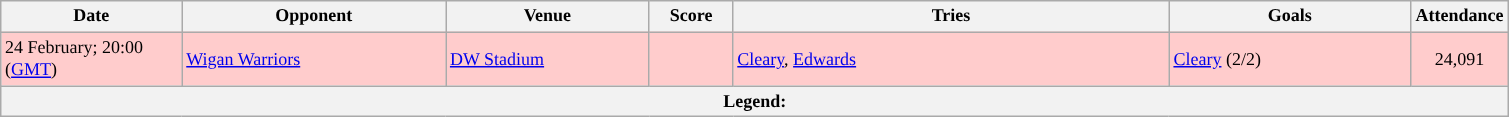<table style="font-size:75%;" class="wikitable">
<tr>
<th style="width:115px;">Date</th>
<th style="width:170px;">Opponent</th>
<th style="width:130px;">Venue</th>
<th style="width:50px;">Score</th>
<th style="width:285px;">Tries</th>
<th style="width:155px;">Goals</th>
<th style="width:60px;">Attendance</th>
</tr>
<tr style="background:#FFCCCC">
<td>24 February; 20:00 (<a href='#'>GMT</a>)</td>
<td> <a href='#'>Wigan Warriors</a></td>
<td><a href='#'>DW Stadium</a></td>
<td style="text-align:center;"></td>
<td><a href='#'>Cleary</a>, <a href='#'>Edwards</a></td>
<td><a href='#'>Cleary</a> (2/2)</td>
<td style="text-align:center;">24,091</td>
</tr>
<tr>
<th colspan="7">Legend:   </th>
</tr>
</table>
